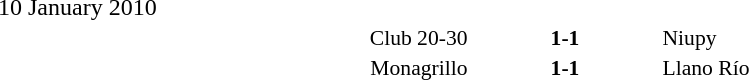<table width=100% cellspacing=1>
<tr>
<th width=25%></th>
<th width=10%></th>
<th></th>
</tr>
<tr>
<td>10 January 2010</td>
</tr>
<tr style=font-size:90%>
<td align=right>Club 20-30</td>
<td align=center><strong>1-1</strong></td>
<td>Niupy</td>
</tr>
<tr style=font-size:90%>
<td align=right>Monagrillo</td>
<td align=center><strong>1-1</strong></td>
<td>Llano Río</td>
</tr>
</table>
